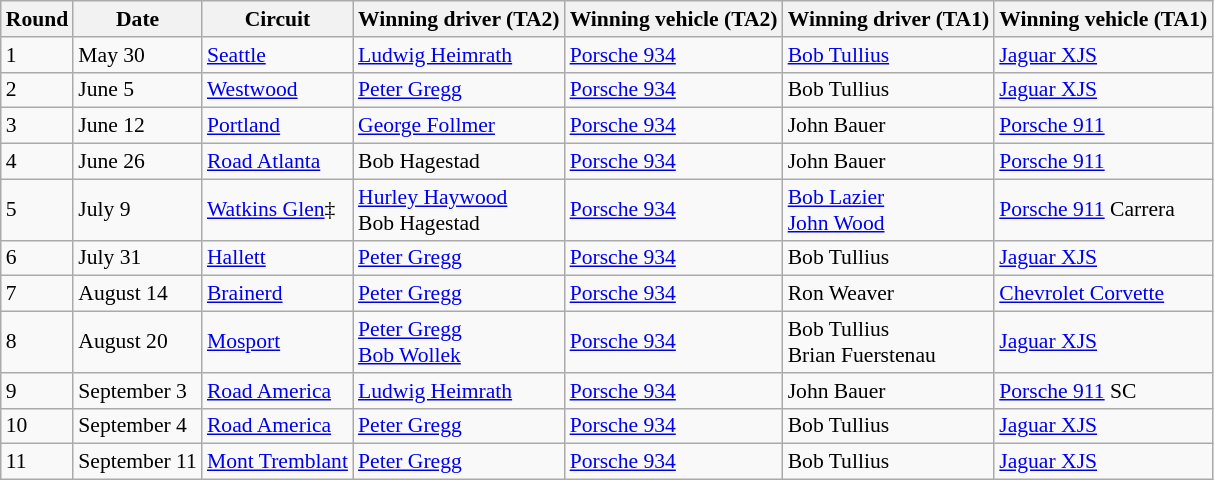<table class="wikitable" style="font-size: 90%;">
<tr>
<th>Round</th>
<th>Date</th>
<th>Circuit</th>
<th>Winning driver (TA2)</th>
<th>Winning vehicle (TA2)</th>
<th>Winning driver (TA1)</th>
<th>Winning vehicle (TA1)</th>
</tr>
<tr>
<td>1</td>
<td>May 30</td>
<td><a href='#'>Seattle</a></td>
<td> <a href='#'>Ludwig Heimrath</a></td>
<td><a href='#'>Porsche 934</a></td>
<td> <a href='#'>Bob Tullius</a></td>
<td><a href='#'>Jaguar XJS</a></td>
</tr>
<tr>
<td>2</td>
<td>June 5</td>
<td><a href='#'>Westwood</a></td>
<td> <a href='#'>Peter Gregg</a></td>
<td><a href='#'>Porsche 934</a></td>
<td> Bob Tullius</td>
<td><a href='#'>Jaguar XJS</a></td>
</tr>
<tr>
<td>3</td>
<td>June 12</td>
<td><a href='#'>Portland</a></td>
<td> <a href='#'>George Follmer</a></td>
<td><a href='#'>Porsche 934</a></td>
<td> John Bauer</td>
<td><a href='#'>Porsche 911</a></td>
</tr>
<tr>
<td>4</td>
<td>June 26</td>
<td><a href='#'>Road Atlanta</a></td>
<td> Bob Hagestad</td>
<td><a href='#'>Porsche 934</a></td>
<td> John Bauer</td>
<td><a href='#'>Porsche 911</a></td>
</tr>
<tr>
<td>5</td>
<td>July 9</td>
<td><a href='#'>Watkins Glen</a>‡</td>
<td> <a href='#'>Hurley Haywood</a><br> Bob Hagestad</td>
<td><a href='#'>Porsche 934</a></td>
<td> <a href='#'>Bob Lazier</a><br> <a href='#'>John Wood</a></td>
<td><a href='#'>Porsche 911</a> Carrera</td>
</tr>
<tr>
<td>6</td>
<td>July 31</td>
<td><a href='#'>Hallett</a></td>
<td> <a href='#'>Peter Gregg</a></td>
<td><a href='#'>Porsche 934</a></td>
<td> Bob Tullius</td>
<td><a href='#'>Jaguar XJS</a></td>
</tr>
<tr>
<td>7</td>
<td>August 14</td>
<td><a href='#'>Brainerd</a></td>
<td> <a href='#'>Peter Gregg</a></td>
<td><a href='#'>Porsche 934</a></td>
<td> Ron Weaver</td>
<td><a href='#'>Chevrolet Corvette</a></td>
</tr>
<tr>
<td>8</td>
<td>August 20</td>
<td><a href='#'>Mosport</a></td>
<td> <a href='#'>Peter Gregg</a><br> <a href='#'>Bob Wollek</a></td>
<td><a href='#'>Porsche 934</a></td>
<td> Bob Tullius<br> Brian Fuerstenau</td>
<td><a href='#'>Jaguar XJS</a></td>
</tr>
<tr>
<td>9</td>
<td>September 3</td>
<td><a href='#'>Road America</a></td>
<td> <a href='#'>Ludwig Heimrath</a></td>
<td><a href='#'>Porsche 934</a></td>
<td> John Bauer</td>
<td><a href='#'>Porsche 911</a> SC</td>
</tr>
<tr>
<td>10</td>
<td>September 4</td>
<td><a href='#'>Road America</a></td>
<td> <a href='#'>Peter Gregg</a></td>
<td><a href='#'>Porsche 934</a></td>
<td> Bob Tullius</td>
<td><a href='#'>Jaguar XJS</a></td>
</tr>
<tr>
<td>11</td>
<td>September 11</td>
<td><a href='#'>Mont Tremblant</a></td>
<td> <a href='#'>Peter Gregg</a></td>
<td><a href='#'>Porsche 934</a></td>
<td> Bob Tullius</td>
<td><a href='#'>Jaguar XJS</a></td>
</tr>
</table>
